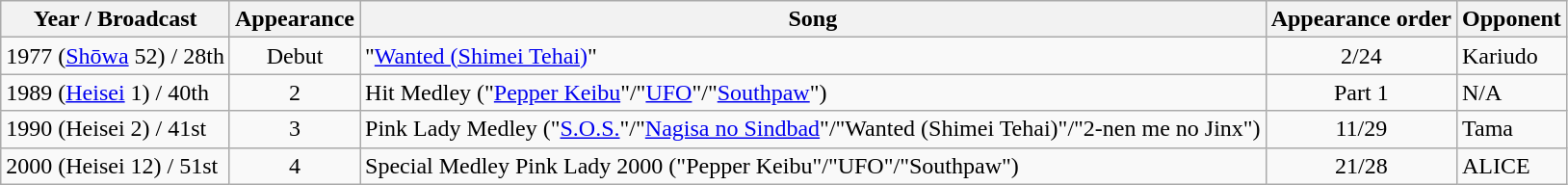<table class=wikitable>
<tr>
<th>Year / Broadcast</th>
<th>Appearance</th>
<th>Song</th>
<th>Appearance order</th>
<th>Opponent</th>
</tr>
<tr>
<td>1977 (<a href='#'>Shōwa</a> 52) / 28th</td>
<td align=center>Debut</td>
<td>"<a href='#'>Wanted (Shimei Tehai)</a>"</td>
<td align=center>2/24</td>
<td>Kariudo</td>
</tr>
<tr>
<td>1989 (<a href='#'>Heisei</a> 1) / 40th</td>
<td align=center>2</td>
<td>Hit Medley ("<a href='#'>Pepper Keibu</a>"/"<a href='#'>UFO</a>"/"<a href='#'>Southpaw</a>")</td>
<td align=center>Part 1</td>
<td>N/A</td>
</tr>
<tr>
<td>1990 (Heisei 2) / 41st</td>
<td align=center>3</td>
<td>Pink Lady Medley ("<a href='#'>S.O.S.</a>"/"<a href='#'>Nagisa no Sindbad</a>"/"Wanted (Shimei Tehai)"/"2-nen me no Jinx")</td>
<td align=center>11/29</td>
<td>Tama</td>
</tr>
<tr>
<td>2000 (Heisei 12) / 51st</td>
<td align=center>4</td>
<td>Special Medley Pink Lady 2000 ("Pepper Keibu"/"UFO"/"Southpaw")</td>
<td align=center>21/28</td>
<td>ALICE</td>
</tr>
</table>
